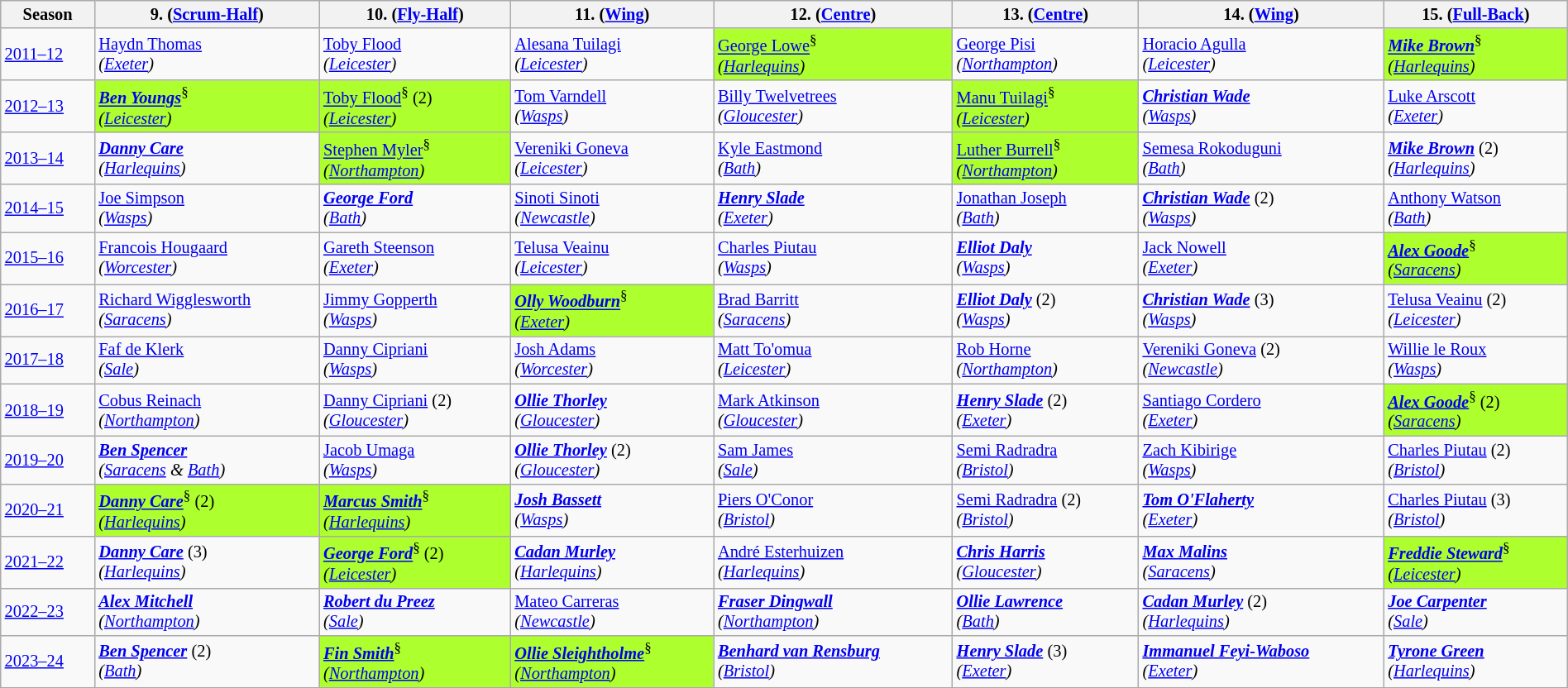<table class="wikitable collapsible collapsed" style="font-size:85%;width:100%">
<tr>
<th>Season</th>
<th align=center>9. (<a href='#'>Scrum-Half</a>)</th>
<th align=center>10. (<a href='#'>Fly-Half</a>)</th>
<th align=center>11. (<a href='#'>Wing</a>)</th>
<th align=center>12. (<a href='#'>Centre</a>)</th>
<th align=center>13. (<a href='#'>Centre</a>)</th>
<th align=center>14. (<a href='#'>Wing</a>)</th>
<th align=center>15. (<a href='#'>Full-Back</a>)</th>
</tr>
<tr>
<td><a href='#'>2011–12</a></td>
<td> <a href='#'>Haydn Thomas</a><br><em>(<a href='#'>Exeter</a>)</em></td>
<td> <a href='#'>Toby Flood</a><br><em>(<a href='#'>Leicester</a>)</em></td>
<td> <a href='#'>Alesana Tuilagi</a><br><em>(<a href='#'>Leicester</a>)</em></td>
<td style="background:#ADFF2D"> <a href='#'>George Lowe</a><sup>§</sup><br><em>(<a href='#'>Harlequins</a>)</em></td>
<td> <a href='#'>George Pisi</a><br><em>(<a href='#'>Northampton</a>)</em></td>
<td> <a href='#'>Horacio Agulla</a><br><em>(<a href='#'>Leicester</a>)</em></td>
<td style="background:#ADFF2D"> <strong><em><a href='#'>Mike Brown</a></em></strong><sup>§</sup><br><em>(<a href='#'>Harlequins</a>)</em></td>
</tr>
<tr>
<td><a href='#'>2012–13</a></td>
<td style="background:#ADFF2D"> <strong><em><a href='#'>Ben Youngs</a></em></strong><sup>§</sup><br><em>(<a href='#'>Leicester</a>)</em></td>
<td style="background:#ADFF2D"> <a href='#'>Toby Flood</a><sup>§</sup> (2)<br><em>(<a href='#'>Leicester</a>)</em></td>
<td> <a href='#'>Tom Varndell</a><br><em>(<a href='#'>Wasps</a>)</em></td>
<td> <a href='#'>Billy Twelvetrees</a><br><em>(<a href='#'>Gloucester</a>)</em></td>
<td style="background:#ADFF2D"> <a href='#'>Manu Tuilagi</a><sup>§</sup><br><em>(<a href='#'>Leicester</a>)</em></td>
<td> <strong><em><a href='#'>Christian Wade</a></em></strong><br><em>(<a href='#'>Wasps</a>)</em></td>
<td> <a href='#'>Luke Arscott</a><br><em>(<a href='#'>Exeter</a>)</em></td>
</tr>
<tr>
<td><a href='#'>2013–14</a></td>
<td> <strong><em><a href='#'>Danny Care</a></em></strong><br><em>(<a href='#'>Harlequins</a>)</em></td>
<td style="background:#ADFF2D"> <a href='#'>Stephen Myler</a><sup>§</sup><br><em>(<a href='#'>Northampton</a>)</em></td>
<td> <a href='#'>Vereniki Goneva</a><br><em>(<a href='#'>Leicester</a>)</em></td>
<td> <a href='#'>Kyle Eastmond</a><br><em>(<a href='#'>Bath</a>)</em></td>
<td style="background:#ADFF2D"> <a href='#'>Luther Burrell</a><sup>§</sup><br><em>(<a href='#'>Northampton</a>)</em></td>
<td> <a href='#'>Semesa Rokoduguni</a><br><em>(<a href='#'>Bath</a>)</em></td>
<td> <strong><em><a href='#'>Mike Brown</a></em></strong> (2)<br><em>(<a href='#'>Harlequins</a>)</em></td>
</tr>
<tr>
<td><a href='#'>2014–15</a></td>
<td> <a href='#'>Joe Simpson</a><br><em>(<a href='#'>Wasps</a>)</em></td>
<td> <strong><em><a href='#'>George Ford</a></em></strong><br><em>(<a href='#'>Bath</a>)</em></td>
<td> <a href='#'>Sinoti Sinoti</a><br><em>(<a href='#'>Newcastle</a>)</em></td>
<td> <strong><em><a href='#'>Henry Slade</a></em></strong><br><em>(<a href='#'>Exeter</a>)</em></td>
<td> <a href='#'>Jonathan Joseph</a><br><em>(<a href='#'>Bath</a>)</em></td>
<td> <strong><em><a href='#'>Christian Wade</a></em></strong> (2)<br><em>(<a href='#'>Wasps</a>)</em></td>
<td> <a href='#'>Anthony Watson</a><br><em>(<a href='#'>Bath</a>)</em></td>
</tr>
<tr>
<td><a href='#'>2015–16</a></td>
<td> <a href='#'>Francois Hougaard</a><br><em>(<a href='#'>Worcester</a>)</em></td>
<td> <a href='#'>Gareth Steenson</a><br><em>(<a href='#'>Exeter</a>)</em></td>
<td> <a href='#'>Telusa Veainu</a><br><em>(<a href='#'>Leicester</a>)</em></td>
<td> <a href='#'>Charles Piutau</a><br><em>(<a href='#'>Wasps</a>)</em></td>
<td> <strong><em><a href='#'>Elliot Daly</a></em></strong><br><em>(<a href='#'>Wasps</a>)</em></td>
<td> <a href='#'>Jack Nowell</a><br><em>(<a href='#'>Exeter</a>)</em></td>
<td style="background:#ADFF2D"> <strong><em><a href='#'>Alex Goode</a></em></strong><sup>§</sup><br><em>(<a href='#'>Saracens</a>)</em></td>
</tr>
<tr>
<td><a href='#'>2016–17</a></td>
<td> <a href='#'>Richard Wigglesworth</a><br><em>(<a href='#'>Saracens</a>)</em></td>
<td> <a href='#'>Jimmy Gopperth</a><br><em>(<a href='#'>Wasps</a>)</em></td>
<td style="background:#ADFF2D"> <strong><em><a href='#'>Olly Woodburn</a></em></strong><sup>§</sup><br><em>(<a href='#'>Exeter</a>)</em></td>
<td> <a href='#'>Brad Barritt</a><br><em>(<a href='#'>Saracens</a>)</em></td>
<td> <strong><em><a href='#'>Elliot Daly</a></em></strong> (2)<br><em>(<a href='#'>Wasps</a>)</em></td>
<td> <strong><em><a href='#'>Christian Wade</a></em></strong> (3)<br><em>(<a href='#'>Wasps</a>)</em></td>
<td> <a href='#'>Telusa Veainu</a> (2)<br><em>(<a href='#'>Leicester</a>)</em></td>
</tr>
<tr>
<td><a href='#'>2017–18</a></td>
<td> <a href='#'>Faf de Klerk</a><br><em>(<a href='#'>Sale</a>)</em></td>
<td> <a href='#'>Danny Cipriani</a><br><em>(<a href='#'>Wasps</a>)</em></td>
<td> <a href='#'>Josh Adams</a><br><em>(<a href='#'>Worcester</a>)</em></td>
<td> <a href='#'>Matt To'omua</a><br><em>(<a href='#'>Leicester</a>)</em></td>
<td> <a href='#'>Rob Horne</a><br><em>(<a href='#'>Northampton</a>)</em></td>
<td> <a href='#'>Vereniki Goneva</a> (2)<br><em>(<a href='#'>Newcastle</a>)</em></td>
<td> <a href='#'>Willie le Roux</a><br><em>(<a href='#'>Wasps</a>)</em></td>
</tr>
<tr>
<td><a href='#'>2018–19</a></td>
<td> <a href='#'>Cobus Reinach</a><br><em>(<a href='#'>Northampton</a>)</em></td>
<td> <a href='#'>Danny Cipriani</a> (2)<br><em>(<a href='#'>Gloucester</a>)</em></td>
<td> <strong><em><a href='#'>Ollie Thorley</a></em></strong><br><em>(<a href='#'>Gloucester</a>)</em></td>
<td> <a href='#'>Mark Atkinson</a><br><em>(<a href='#'>Gloucester</a>)</em></td>
<td> <strong><em><a href='#'>Henry Slade</a></em></strong> (2)<br><em>(<a href='#'>Exeter</a>)</em></td>
<td> <a href='#'>Santiago Cordero</a><br><em>(<a href='#'>Exeter</a>)</em></td>
<td style="background:#ADFF2D"> <strong><em><a href='#'>Alex Goode</a></em></strong><sup>§</sup> (2)<br><em>(<a href='#'>Saracens</a>)</em></td>
</tr>
<tr>
<td><a href='#'>2019–20</a></td>
<td> <strong><em><a href='#'>Ben Spencer</a></em></strong><br><em>(<a href='#'>Saracens</a> & <a href='#'>Bath</a>)</em></td>
<td> <a href='#'>Jacob Umaga</a><br><em>(<a href='#'>Wasps</a>)</em></td>
<td> <strong><em><a href='#'>Ollie Thorley</a></em></strong> (2)<br><em>(<a href='#'>Gloucester</a>)</em></td>
<td> <a href='#'>Sam James</a><br><em>(<a href='#'>Sale</a>)</em></td>
<td> <a href='#'>Semi Radradra</a><br><em>(<a href='#'>Bristol</a>)</em></td>
<td> <a href='#'>Zach Kibirige</a><br><em>(<a href='#'>Wasps</a>)</em></td>
<td> <a href='#'>Charles Piutau</a> (2)<br><em>(<a href='#'>Bristol</a>)</em></td>
</tr>
<tr>
<td><a href='#'>2020–21</a></td>
<td style="background:#ADFF2D"> <strong><em><a href='#'>Danny Care</a></em></strong><sup>§</sup> (2)<br><em>(<a href='#'>Harlequins</a>)</em></td>
<td style="background:#ADFF2D"> <strong><em><a href='#'>Marcus Smith</a></em></strong><sup>§</sup><br><em>(<a href='#'>Harlequins</a>)</em></td>
<td> <strong><em><a href='#'>Josh Bassett</a></em></strong><br><em>(<a href='#'>Wasps</a>)</em></td>
<td> <a href='#'>Piers O'Conor</a><br><em>(<a href='#'>Bristol</a>)</em></td>
<td> <a href='#'>Semi Radradra</a> (2)<br><em>(<a href='#'>Bristol</a>)</em></td>
<td> <strong><em><a href='#'>Tom O'Flaherty</a></em></strong><br><em>(<a href='#'>Exeter</a>)</em></td>
<td> <a href='#'>Charles Piutau</a> (3)<br><em>(<a href='#'>Bristol</a>)</em></td>
</tr>
<tr>
<td><a href='#'>2021–22</a></td>
<td> <strong><em><a href='#'>Danny Care</a></em></strong> (3)<br><em>(<a href='#'>Harlequins</a>)</em></td>
<td style="background:#ADFF2D"> <strong><em><a href='#'>George Ford</a></em></strong><sup>§</sup> (2)<br><em>(<a href='#'>Leicester</a>)</em></td>
<td> <strong><em><a href='#'>Cadan Murley</a></em></strong><br><em>(<a href='#'>Harlequins</a>)</em></td>
<td> <a href='#'>André Esterhuizen</a><br><em>(<a href='#'>Harlequins</a>)</em></td>
<td> <strong><em><a href='#'>Chris Harris</a></em></strong><br><em>(<a href='#'>Gloucester</a>)</em></td>
<td> <strong><em><a href='#'>Max Malins</a></em></strong><br><em>(<a href='#'>Saracens</a>)</em></td>
<td style="background:#ADFF2D"> <strong><em><a href='#'>Freddie Steward</a></em></strong><sup>§</sup><br><em>(<a href='#'>Leicester</a>)</em></td>
</tr>
<tr>
<td><a href='#'>2022–23</a></td>
<td> <strong><em><a href='#'>Alex Mitchell</a></em></strong><br><em>(<a href='#'>Northampton</a>)</em></td>
<td> <strong><em><a href='#'>Robert du Preez</a></em></strong><br><em>(<a href='#'>Sale</a>)</em></td>
<td> <a href='#'>Mateo Carreras</a><br><em>(<a href='#'>Newcastle</a>)</em></td>
<td> <strong><em><a href='#'>Fraser Dingwall</a></em></strong><br><em>(<a href='#'>Northampton</a>)</em></td>
<td> <strong><em><a href='#'>Ollie Lawrence</a></em></strong><br><em>(<a href='#'>Bath</a>)</em></td>
<td> <strong><em><a href='#'>Cadan Murley</a></em></strong> (2)<br><em>(<a href='#'>Harlequins</a>)</em></td>
<td> <strong><em><a href='#'>Joe Carpenter</a></em></strong><br><em>(<a href='#'>Sale</a>)</em></td>
</tr>
<tr>
<td><a href='#'>2023–24</a></td>
<td> <strong><em><a href='#'>Ben Spencer</a></em></strong> (2)<br><em>(<a href='#'>Bath</a>)</em></td>
<td style="background:#ADFF2D"> <strong><em><a href='#'>Fin Smith</a></em></strong><sup>§</sup><br><em>(<a href='#'>Northampton</a>)</em></td>
<td style="background:#ADFF2D"> <strong><em><a href='#'>Ollie Sleightholme</a></em></strong><sup>§</sup><br><em>(<a href='#'>Northampton</a>)</em></td>
<td> <strong><em><a href='#'>Benhard van Rensburg</a></em></strong><br><em>(<a href='#'>Bristol</a>)</em></td>
<td> <strong><em><a href='#'>Henry Slade</a></em></strong> (3)<br><em>(<a href='#'>Exeter</a>)</em></td>
<td> <strong><em><a href='#'>Immanuel Feyi-Waboso</a></em></strong><br><em>(<a href='#'>Exeter</a>)</em></td>
<td> <strong><em><a href='#'>Tyrone Green</a></em></strong><br><em>(<a href='#'>Harlequins</a>)</em></td>
</tr>
<tr>
</tr>
</table>
